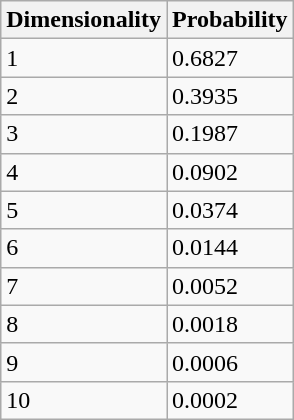<table class="wikitable">
<tr>
<th>Dimensionality</th>
<th>Probability</th>
</tr>
<tr>
<td>1</td>
<td>0.6827</td>
</tr>
<tr>
<td>2</td>
<td>0.3935</td>
</tr>
<tr>
<td>3</td>
<td>0.1987</td>
</tr>
<tr>
<td>4</td>
<td>0.0902</td>
</tr>
<tr>
<td>5</td>
<td>0.0374</td>
</tr>
<tr>
<td>6</td>
<td>0.0144</td>
</tr>
<tr>
<td>7</td>
<td>0.0052</td>
</tr>
<tr>
<td>8</td>
<td>0.0018</td>
</tr>
<tr>
<td>9</td>
<td>0.0006</td>
</tr>
<tr>
<td>10</td>
<td>0.0002</td>
</tr>
</table>
